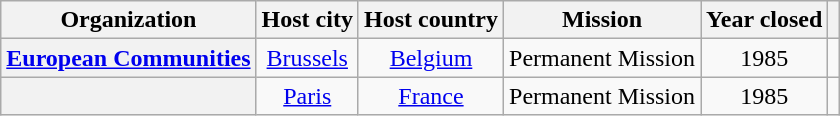<table class="wikitable plainrowheaders" style="text-align:center;">
<tr>
<th scope="col">Organization</th>
<th scope="col">Host city</th>
<th scope="col">Host country</th>
<th scope="col">Mission</th>
<th scope="col">Year closed</th>
<th scope="col"></th>
</tr>
<tr>
<th scope="row"> <a href='#'>European Communities</a></th>
<td><a href='#'>Brussels</a></td>
<td><a href='#'>Belgium</a></td>
<td>Permanent Mission</td>
<td>1985</td>
<td></td>
</tr>
<tr>
<th scope="row"></th>
<td><a href='#'>Paris</a></td>
<td><a href='#'>France</a></td>
<td>Permanent Mission</td>
<td>1985</td>
<td></td>
</tr>
</table>
